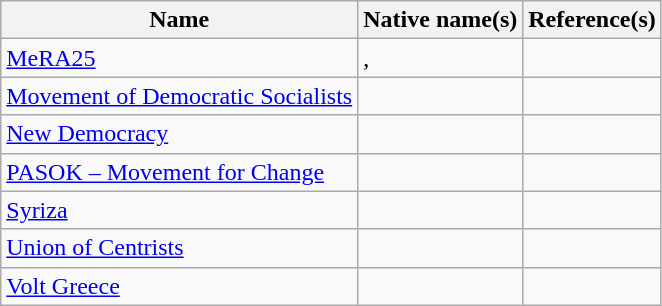<table class="wikitable">
<tr>
<th>Name</th>
<th>Native name(s)</th>
<th>Reference(s)</th>
</tr>
<tr>
<td><a href='#'>MeRA25</a></td>
<td>, </td>
<td></td>
</tr>
<tr>
<td><a href='#'>Movement of Democratic Socialists</a></td>
<td></td>
<td></td>
</tr>
<tr>
<td><a href='#'>New Democracy</a></td>
<td></td>
<td></td>
</tr>
<tr>
<td><a href='#'>PASOK – Movement for Change</a></td>
<td></td>
<td></td>
</tr>
<tr>
<td><a href='#'>Syriza</a></td>
<td></td>
<td></td>
</tr>
<tr>
<td><a href='#'>Union of Centrists</a></td>
<td></td>
<td></td>
</tr>
<tr>
<td><a href='#'>Volt Greece</a></td>
<td></td>
<td></td>
</tr>
</table>
